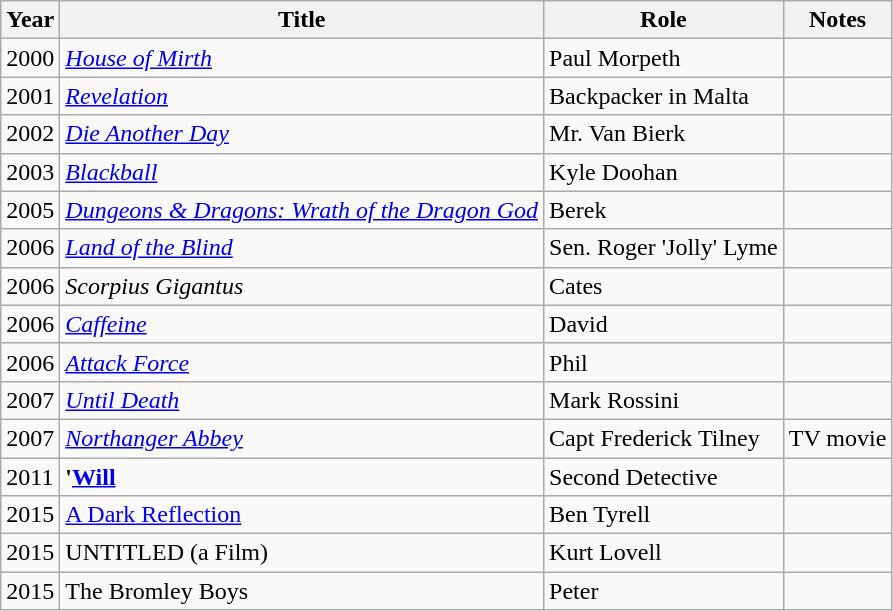<table class="wikitable">
<tr>
<th>Year</th>
<th>Title</th>
<th>Role</th>
<th>Notes</th>
</tr>
<tr>
<td>2000</td>
<td><em><a href='#'>House of Mirth</a></em></td>
<td>Paul Morpeth</td>
<td></td>
</tr>
<tr>
<td>2001</td>
<td><em><a href='#'>Revelation</a></em></td>
<td>Backpacker in Malta</td>
<td></td>
</tr>
<tr>
<td>2002</td>
<td><em><a href='#'>Die Another Day</a></em></td>
<td>Mr. Van Bierk</td>
<td></td>
</tr>
<tr>
<td>2003</td>
<td><em><a href='#'>Blackball</a></em></td>
<td>Kyle Doohan</td>
<td></td>
</tr>
<tr>
<td>2005</td>
<td><em><a href='#'>Dungeons & Dragons: Wrath of the Dragon God</a></em></td>
<td>Berek</td>
<td></td>
</tr>
<tr>
<td>2006</td>
<td><em><a href='#'>Land of the Blind</a></em></td>
<td>Sen. Roger 'Jolly' Lyme</td>
<td></td>
</tr>
<tr>
<td>2006</td>
<td><em>Scorpius Gigantus</em></td>
<td>Cates</td>
<td></td>
</tr>
<tr>
<td>2006</td>
<td><em><a href='#'>Caffeine</a></em></td>
<td>David</td>
<td></td>
</tr>
<tr>
<td>2006</td>
<td><em><a href='#'>Attack Force</a></em></td>
<td>Phil</td>
<td></td>
</tr>
<tr>
<td>2007</td>
<td><em><a href='#'>Until Death</a></em></td>
<td>Mark Rossini</td>
<td></td>
</tr>
<tr>
<td>2007</td>
<td><em><a href='#'>Northanger Abbey</a></em></td>
<td>Capt Frederick Tilney</td>
<td>TV movie</td>
</tr>
<tr>
<td>2011</td>
<td><strong>'<a href='#'>Will</a><em></td>
<td>Second Detective</td>
<td></td>
</tr>
<tr>
<td>2015</td>
<td></em><a href='#'>A Dark Reflection</a><em></td>
<td>Ben Tyrell</td>
<td></td>
</tr>
<tr>
<td>2015</td>
<td></em>UNTITLED (a Film)<em></td>
<td>Kurt Lovell</td>
<td></td>
</tr>
<tr>
<td>2015</td>
<td></em>The Bromley Boys<em></td>
<td>Peter</td>
<td></td>
</tr>
</table>
